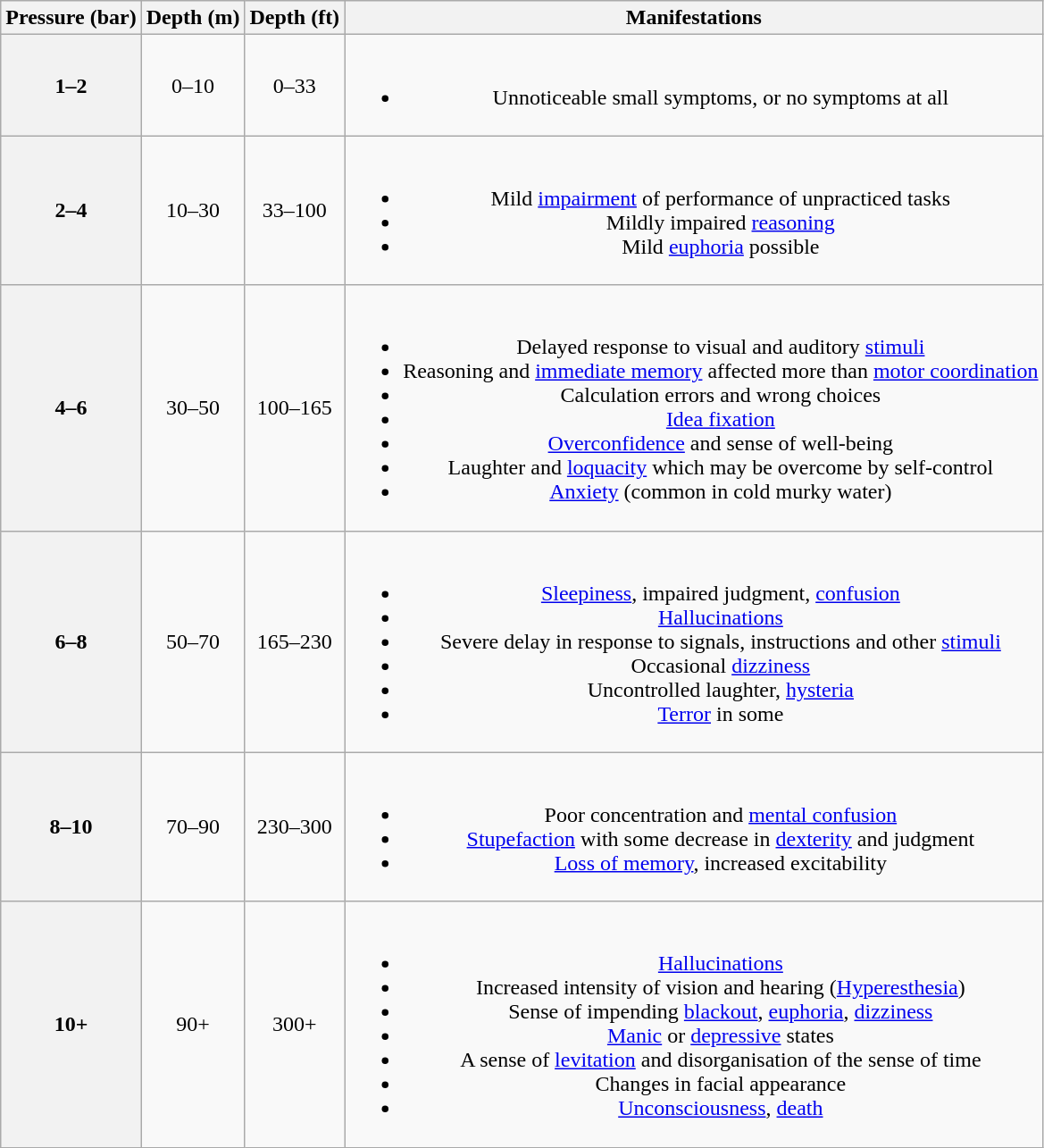<table class="wikitable" style="text-align:center;">
<tr>
<th scope=="col">Pressure (bar)</th>
<th scope=="col">Depth (m)</th>
<th scope=="col">Depth (ft)</th>
<th scope=="col">Manifestations</th>
</tr>
<tr>
<th scope=="row">1–2</th>
<td>0–10</td>
<td>0–33</td>
<td><br><ul><li>Unnoticeable small symptoms, or no symptoms at all</li></ul></td>
</tr>
<tr>
<th scope=="row">2–4</th>
<td>10–30</td>
<td>33–100</td>
<td><br><ul><li>Mild <a href='#'>impairment</a> of performance of unpracticed tasks</li><li>Mildly impaired <a href='#'>reasoning</a></li><li>Mild <a href='#'>euphoria</a> possible</li></ul></td>
</tr>
<tr>
<th scope=="row">4–6</th>
<td>30–50</td>
<td>100–165</td>
<td><br><ul><li>Delayed response to visual and auditory <a href='#'>stimuli</a></li><li>Reasoning and <a href='#'>immediate memory</a> affected more than <a href='#'>motor coordination</a></li><li>Calculation errors and wrong choices</li><li><a href='#'>Idea fixation</a></li><li><a href='#'>Overconfidence</a> and sense of well-being</li><li>Laughter and <a href='#'>loquacity</a> which may be overcome by self-control</li><li><a href='#'>Anxiety</a> (common in cold murky water)</li></ul></td>
</tr>
<tr>
<th scope=="row">6–8</th>
<td>50–70</td>
<td>165–230</td>
<td><br><ul><li><a href='#'>Sleepiness</a>, impaired judgment, <a href='#'>confusion</a></li><li><a href='#'>Hallucinations</a></li><li>Severe delay in response to signals, instructions and other <a href='#'>stimuli</a></li><li>Occasional <a href='#'>dizziness</a></li><li>Uncontrolled laughter, <a href='#'>hysteria</a></li><li><a href='#'>Terror</a> in some</li></ul></td>
</tr>
<tr>
<th scope=="row">8–10</th>
<td>70–90</td>
<td>230–300</td>
<td><br><ul><li>Poor concentration and <a href='#'>mental confusion</a></li><li><a href='#'>Stupefaction</a> with some decrease in <a href='#'>dexterity</a> and judgment</li><li><a href='#'>Loss of memory</a>, increased excitability</li></ul></td>
</tr>
<tr>
<th scope=="row">10+</th>
<td>90+</td>
<td>300+</td>
<td><br><ul><li><a href='#'>Hallucinations</a></li><li>Increased intensity of vision and hearing (<a href='#'>Hyperesthesia</a>)</li><li>Sense of impending <a href='#'>blackout</a>, <a href='#'>euphoria</a>, <a href='#'>dizziness</a></li><li><a href='#'>Manic</a> or <a href='#'>depressive</a> states</li><li>A sense of <a href='#'>levitation</a> and disorganisation of the sense of time</li><li>Changes in facial appearance</li><li><a href='#'>Unconsciousness</a>, <a href='#'>death</a></li></ul></td>
</tr>
</table>
